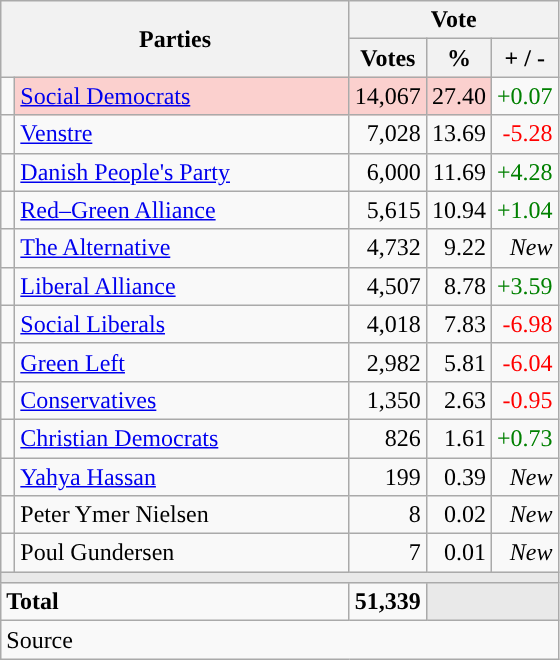<table class="wikitable" style="text-align:right;">
<tr>
<th style="text-align:centre;" rowspan="2" colspan="2" width="225">Parties</th>
<th colspan="3">Vote</th>
</tr>
<tr>
<th width="15">Votes</th>
<th width="15">%</th>
<th width="15">+ / -</th>
</tr>
<tr>
<td width="2" style="color:inherit;background:"></td>
<td bgcolor=#fbd0ce  align="left"><a href='#'>Social Democrats</a></td>
<td bgcolor=#fbd0ce>14,067</td>
<td bgcolor=#fbd0ce>27.40</td>
<td style=color:green;>+0.07</td>
</tr>
<tr>
<td width="2" style="color:inherit;background:"></td>
<td align="left"><a href='#'>Venstre</a></td>
<td>7,028</td>
<td>13.69</td>
<td style=color:red;>-5.28</td>
</tr>
<tr>
<td width="2" style="color:inherit;background:"></td>
<td align="left"><a href='#'>Danish People's Party</a></td>
<td>6,000</td>
<td>11.69</td>
<td style=color:green;>+4.28</td>
</tr>
<tr>
<td width="2" style="color:inherit;background:"></td>
<td align="left"><a href='#'>Red–Green Alliance</a></td>
<td>5,615</td>
<td>10.94</td>
<td style=color:green;>+1.04</td>
</tr>
<tr>
<td width="2" style="color:inherit;background:"></td>
<td align="left"><a href='#'>The Alternative</a></td>
<td>4,732</td>
<td>9.22</td>
<td><em>New</em></td>
</tr>
<tr>
<td width="2" style="color:inherit;background:"></td>
<td align="left"><a href='#'>Liberal Alliance</a></td>
<td>4,507</td>
<td>8.78</td>
<td style=color:green;>+3.59</td>
</tr>
<tr>
<td width="2" style="color:inherit;background:"></td>
<td align="left"><a href='#'>Social Liberals</a></td>
<td>4,018</td>
<td>7.83</td>
<td style=color:red;>-6.98</td>
</tr>
<tr>
<td width="2" style="color:inherit;background:"></td>
<td align="left"><a href='#'>Green Left</a></td>
<td>2,982</td>
<td>5.81</td>
<td style=color:red;>-6.04</td>
</tr>
<tr>
<td width="2" style="color:inherit;background:"></td>
<td align="left"><a href='#'>Conservatives</a></td>
<td>1,350</td>
<td>2.63</td>
<td style=color:red;>-0.95</td>
</tr>
<tr>
<td width="2" style="color:inherit;background:"></td>
<td align="left"><a href='#'>Christian Democrats</a></td>
<td>826</td>
<td>1.61</td>
<td style=color:green;>+0.73</td>
</tr>
<tr>
<td width="2" style="color:inherit;background:"></td>
<td align="left"><a href='#'>Yahya Hassan</a></td>
<td>199</td>
<td>0.39</td>
<td><em>New</em></td>
</tr>
<tr>
<td width="2" style="color:inherit;background:"></td>
<td align="left">Peter Ymer Nielsen</td>
<td>8</td>
<td>0.02</td>
<td><em>New</em></td>
</tr>
<tr>
<td width="2" style="color:inherit;background:"></td>
<td align="left">Poul Gundersen</td>
<td>7</td>
<td>0.01</td>
<td><em>New</em></td>
</tr>
<tr>
<td colspan="7" bgcolor="#E9E9E9"></td>
</tr>
<tr>
<td align="left" colspan="2"><strong>Total</strong></td>
<td><strong>51,339</strong></td>
<td bgcolor="#E9E9E9" colspan="2"></td>
</tr>
<tr>
<td align="left" colspan="6">Source</td>
</tr>
</table>
